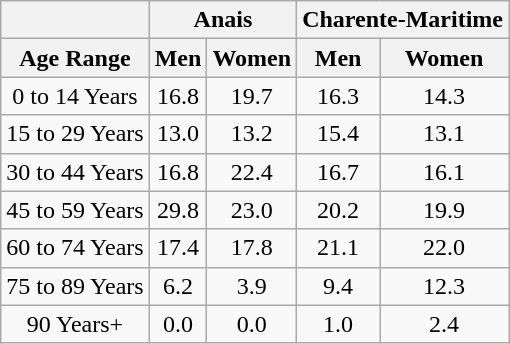<table class="wikitable" style="text-align:center;">
<tr>
<th></th>
<th colspan=2><strong>Anais</strong></th>
<th colspan=2><strong>Charente-Maritime</strong></th>
</tr>
<tr>
<th><strong>Age Range</strong></th>
<th><strong>Men</strong></th>
<th><strong>Women</strong></th>
<th><strong>Men</strong></th>
<th><strong>Women</strong></th>
</tr>
<tr>
<td>0 to 14 Years</td>
<td>16.8</td>
<td>19.7</td>
<td>16.3</td>
<td>14.3</td>
</tr>
<tr>
<td>15 to 29 Years</td>
<td>13.0</td>
<td>13.2</td>
<td>15.4</td>
<td>13.1</td>
</tr>
<tr>
<td>30 to 44 Years</td>
<td>16.8</td>
<td>22.4</td>
<td>16.7</td>
<td>16.1</td>
</tr>
<tr>
<td>45 to 59 Years</td>
<td>29.8</td>
<td>23.0</td>
<td>20.2</td>
<td>19.9</td>
</tr>
<tr>
<td>60 to 74 Years</td>
<td>17.4</td>
<td>17.8</td>
<td>21.1</td>
<td>22.0</td>
</tr>
<tr>
<td>75 to 89 Years</td>
<td>6.2</td>
<td>3.9</td>
<td>9.4</td>
<td>12.3</td>
</tr>
<tr>
<td>90 Years+</td>
<td>0.0</td>
<td>0.0</td>
<td>1.0</td>
<td>2.4</td>
</tr>
</table>
